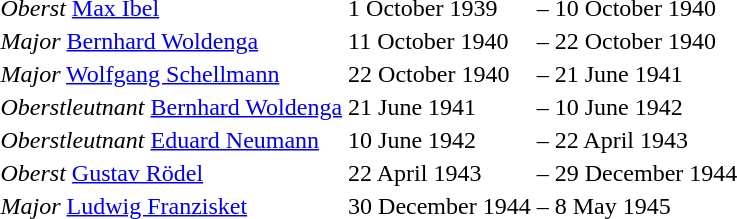<table>
<tr>
<td><em>Oberst</em> <a href='#'>Max Ibel</a></td>
<td>1 October 1939</td>
<td>–</td>
<td>10 October 1940</td>
</tr>
<tr>
<td><em>Major</em> <a href='#'>Bernhard Woldenga</a></td>
<td>11 October 1940</td>
<td>–</td>
<td>22 October 1940</td>
</tr>
<tr>
<td><em>Major</em> <a href='#'>Wolfgang Schellmann</a></td>
<td>22 October 1940</td>
<td>–</td>
<td>21 June 1941</td>
</tr>
<tr>
<td><em>Oberstleutnant</em> <a href='#'>Bernhard Woldenga</a></td>
<td>21 June 1941</td>
<td>–</td>
<td>10 June 1942</td>
</tr>
<tr>
<td><em>Oberstleutnant</em> <a href='#'>Eduard Neumann</a></td>
<td>10 June 1942</td>
<td>–</td>
<td>22 April 1943</td>
</tr>
<tr>
<td><em>Oberst</em> <a href='#'>Gustav Rödel</a></td>
<td>22 April 1943</td>
<td>–</td>
<td>29 December 1944</td>
</tr>
<tr>
<td><em>Major</em> <a href='#'>Ludwig Franzisket</a></td>
<td>30 December 1944</td>
<td>–</td>
<td>8 May 1945</td>
</tr>
</table>
